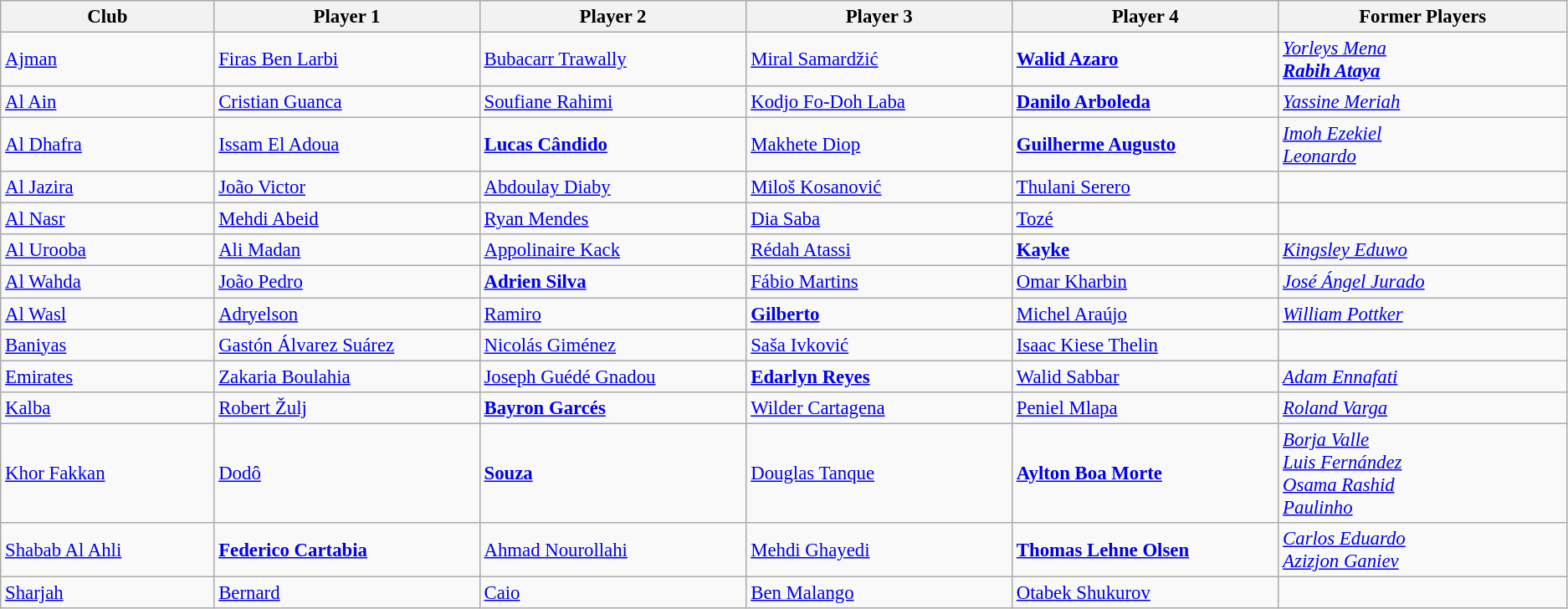<table class="wikitable" border="1" style="text-align: left; font-size:95%">
<tr>
<th width="175">Club</th>
<th width="220">Player 1</th>
<th width="220">Player 2</th>
<th width="220">Player 3</th>
<th width="220">Player 4</th>
<th width="240">Former Players</th>
</tr>
<tr>
<td><a href='#'>Ajman</a></td>
<td> <a href='#'>Firas Ben Larbi</a></td>
<td> <a href='#'>Bubacarr Trawally</a></td>
<td> <a href='#'>Miral Samardžić</a></td>
<td> <strong><a href='#'>Walid Azaro</a></strong></td>
<td> <em><a href='#'>Yorleys Mena</a></em><br> <strong><em><a href='#'>Rabih Ataya</a></em></strong></td>
</tr>
<tr>
<td><a href='#'>Al Ain</a></td>
<td> <a href='#'>Cristian Guanca</a></td>
<td> <a href='#'>Soufiane Rahimi</a></td>
<td> <a href='#'>Kodjo Fo-Doh Laba</a></td>
<td> <strong><a href='#'>Danilo Arboleda</a></strong></td>
<td> <em><a href='#'>Yassine Meriah</a></em></td>
</tr>
<tr>
<td><a href='#'>Al Dhafra</a></td>
<td> <a href='#'>Issam El Adoua</a></td>
<td> <strong><a href='#'>Lucas Cândido</a></strong></td>
<td> <a href='#'>Makhete Diop</a></td>
<td> <strong><a href='#'>Guilherme Augusto</a></strong></td>
<td> <em><a href='#'>Imoh Ezekiel</a></em><br> <em><a href='#'>Leonardo</a></em></td>
</tr>
<tr>
<td><a href='#'>Al Jazira</a></td>
<td> <a href='#'>João Victor</a></td>
<td> <a href='#'>Abdoulay Diaby</a></td>
<td> <a href='#'>Miloš Kosanović</a></td>
<td> <a href='#'>Thulani Serero</a></td>
<td></td>
</tr>
<tr>
<td><a href='#'>Al Nasr</a></td>
<td> <a href='#'>Mehdi Abeid</a></td>
<td> <a href='#'>Ryan Mendes</a></td>
<td> <a href='#'>Dia Saba</a></td>
<td> <a href='#'>Tozé</a></td>
<td></td>
</tr>
<tr>
<td><a href='#'>Al Urooba</a></td>
<td> <a href='#'>Ali Madan</a></td>
<td> <a href='#'>Appolinaire Kack</a></td>
<td> <a href='#'>Rédah Atassi</a></td>
<td> <strong><a href='#'>Kayke</a></strong></td>
<td> <em><a href='#'>Kingsley Eduwo</a></em></td>
</tr>
<tr>
<td><a href='#'>Al Wahda</a></td>
<td> <a href='#'>João Pedro</a></td>
<td> <strong><a href='#'>Adrien Silva</a></strong></td>
<td> <a href='#'>Fábio Martins</a></td>
<td> <a href='#'>Omar Kharbin</a></td>
<td> <em><a href='#'>José Ángel Jurado</a></em></td>
</tr>
<tr>
<td><a href='#'>Al Wasl</a></td>
<td> <a href='#'>Adryelson</a></td>
<td> <a href='#'>Ramiro</a></td>
<td> <strong><a href='#'>Gilberto</a></strong></td>
<td> <a href='#'>Michel Araújo</a></td>
<td> <em><a href='#'>William Pottker</a></em></td>
</tr>
<tr>
<td><a href='#'>Baniyas</a></td>
<td> <a href='#'>Gastón Álvarez Suárez</a></td>
<td> <a href='#'>Nicolás Giménez</a></td>
<td> <a href='#'>Saša Ivković</a></td>
<td> <a href='#'>Isaac Kiese Thelin</a></td>
<td></td>
</tr>
<tr>
<td><a href='#'>Emirates</a></td>
<td> <a href='#'>Zakaria Boulahia</a></td>
<td> <a href='#'>Joseph Guédé Gnadou</a></td>
<td> <strong><a href='#'>Edarlyn Reyes</a></strong></td>
<td> <a href='#'>Walid Sabbar</a></td>
<td> <em><a href='#'>Adam Ennafati</a></em></td>
</tr>
<tr>
<td><a href='#'>Kalba</a></td>
<td> <a href='#'>Robert Žulj</a></td>
<td> <strong><a href='#'>Bayron Garcés</a></strong></td>
<td> <a href='#'>Wilder Cartagena</a></td>
<td> <a href='#'>Peniel Mlapa</a></td>
<td> <em><a href='#'>Roland Varga</a></em></td>
</tr>
<tr>
<td><a href='#'>Khor Fakkan</a></td>
<td> <a href='#'>Dodô</a></td>
<td> <strong><a href='#'>Souza</a></strong></td>
<td> <a href='#'>Douglas Tanque</a></td>
<td> <strong><a href='#'>Aylton Boa Morte</a></strong></td>
<td> <em><a href='#'>Borja Valle</a></em><br> <em><a href='#'>Luis Fernández</a></em><br> <em><a href='#'>Osama Rashid</a></em><br> <em><a href='#'>Paulinho</a></em></td>
</tr>
<tr>
<td><a href='#'>Shabab Al Ahli</a></td>
<td> <strong><a href='#'>Federico Cartabia</a></strong></td>
<td> <a href='#'>Ahmad Nourollahi</a></td>
<td> <a href='#'>Mehdi Ghayedi</a></td>
<td> <strong><a href='#'>Thomas Lehne Olsen</a></strong></td>
<td> <em><a href='#'>Carlos Eduardo</a></em><br> <em><a href='#'>Azizjon Ganiev</a></em></td>
</tr>
<tr>
<td><a href='#'>Sharjah</a></td>
<td> <a href='#'>Bernard</a></td>
<td> <a href='#'>Caio</a></td>
<td> <a href='#'>Ben Malango</a></td>
<td> <a href='#'>Otabek Shukurov</a></td>
<td></td>
</tr>
</table>
